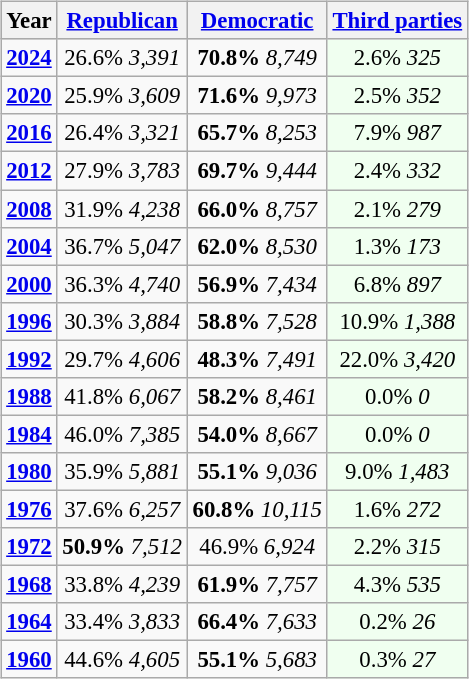<table class="wikitable" style="float:right; font-size:95%;">
<tr bgcolor=lightgrey>
<th>Year</th>
<th><a href='#'>Republican</a></th>
<th><a href='#'>Democratic</a></th>
<th><a href='#'>Third parties</a></th>
</tr>
<tr>
<td style="text-align:center;" ><strong><a href='#'>2024</a></strong></td>
<td style="text-align:center;" >26.6% <em>3,391</em></td>
<td style="text-align:center;" ><strong>70.8%</strong> <em>8,749</em></td>
<td style="text-align:center; background:honeyDew;">2.6% <em>325</em></td>
</tr>
<tr>
<td style="text-align:center;" ><strong><a href='#'>2020</a></strong></td>
<td style="text-align:center;" >25.9% <em>3,609</em></td>
<td style="text-align:center;" ><strong>71.6%</strong> <em>9,973</em></td>
<td style="text-align:center; background:honeyDew;">2.5% <em>352</em></td>
</tr>
<tr>
<td style="text-align:center;" ><strong><a href='#'>2016</a></strong></td>
<td style="text-align:center;" >26.4% <em>3,321</em></td>
<td style="text-align:center;" ><strong>65.7%</strong> <em>8,253</em></td>
<td style="text-align:center; background:honeyDew;">7.9% <em>987</em></td>
</tr>
<tr>
<td style="text-align:center;" ><strong><a href='#'>2012</a></strong></td>
<td style="text-align:center;" >27.9% <em>3,783</em></td>
<td style="text-align:center;" ><strong>69.7%</strong> <em>9,444</em></td>
<td style="text-align:center; background:honeyDew;">2.4% <em>332</em></td>
</tr>
<tr>
<td style="text-align:center;" ><strong><a href='#'>2008</a></strong></td>
<td style="text-align:center;" >31.9% <em>4,238</em></td>
<td style="text-align:center;" ><strong>66.0%</strong> <em>8,757</em></td>
<td style="text-align:center; background:honeyDew;">2.1% <em>279</em></td>
</tr>
<tr>
<td style="text-align:center;" ><strong><a href='#'>2004</a></strong></td>
<td style="text-align:center;" >36.7% <em>5,047</em></td>
<td style="text-align:center;" ><strong>62.0%</strong> <em>8,530</em></td>
<td style="text-align:center; background:honeyDew;">1.3% <em>173</em></td>
</tr>
<tr>
<td style="text-align:center;" ><strong><a href='#'>2000</a></strong></td>
<td style="text-align:center;" >36.3% <em>4,740</em></td>
<td style="text-align:center;" ><strong>56.9%</strong> <em>7,434</em></td>
<td style="text-align:center; background:honeyDew;">6.8% <em>897</em></td>
</tr>
<tr>
<td style="text-align:center;" ><strong><a href='#'>1996</a></strong></td>
<td style="text-align:center;" >30.3% <em>3,884</em></td>
<td style="text-align:center;" ><strong>58.8%</strong> <em>7,528</em></td>
<td style="text-align:center; background:honeyDew;">10.9% <em>1,388</em></td>
</tr>
<tr>
<td style="text-align:center;" ><strong><a href='#'>1992</a></strong></td>
<td style="text-align:center;" >29.7% <em>4,606</em></td>
<td style="text-align:center;" ><strong>48.3%</strong> <em>7,491</em></td>
<td style="text-align:center; background:honeyDew;">22.0% <em>3,420</em></td>
</tr>
<tr>
<td style="text-align:center;" ><strong><a href='#'>1988</a></strong></td>
<td style="text-align:center;" >41.8% <em>6,067</em></td>
<td style="text-align:center;" ><strong>58.2%</strong> <em>8,461</em></td>
<td style="text-align:center; background:honeyDew;">0.0% <em>0</em></td>
</tr>
<tr>
<td style="text-align:center;" ><strong><a href='#'>1984</a></strong></td>
<td style="text-align:center;" >46.0% <em>7,385</em></td>
<td style="text-align:center;" ><strong>54.0%</strong> <em>8,667</em></td>
<td style="text-align:center; background:honeyDew;">0.0% <em>0</em></td>
</tr>
<tr>
<td style="text-align:center;" ><strong><a href='#'>1980</a></strong></td>
<td style="text-align:center;" >35.9% <em>5,881</em></td>
<td style="text-align:center;" ><strong>55.1%</strong> <em>9,036</em></td>
<td style="text-align:center; background:honeyDew;">9.0% <em>1,483</em></td>
</tr>
<tr>
<td style="text-align:center;" ><strong><a href='#'>1976</a></strong></td>
<td style="text-align:center;" >37.6% <em>6,257</em></td>
<td style="text-align:center;" ><strong>60.8%</strong> <em>10,115</em></td>
<td style="text-align:center; background:honeyDew;">1.6% <em>272</em></td>
</tr>
<tr>
<td style="text-align:center;" ><strong><a href='#'>1972</a></strong></td>
<td style="text-align:center;" ><strong>50.9%</strong> <em>7,512</em></td>
<td style="text-align:center;" >46.9% <em>6,924</em></td>
<td style="text-align:center; background:honeyDew;">2.2% <em>315</em></td>
</tr>
<tr>
<td style="text-align:center;" ><strong><a href='#'>1968</a></strong></td>
<td style="text-align:center;" >33.8% <em>4,239</em></td>
<td style="text-align:center;" ><strong>61.9%</strong> <em>7,757</em></td>
<td style="text-align:center; background:honeyDew;">4.3% <em>535</em></td>
</tr>
<tr>
<td style="text-align:center;" ><strong><a href='#'>1964</a></strong></td>
<td style="text-align:center;" >33.4% <em>3,833</em></td>
<td style="text-align:center;" ><strong>66.4%</strong> <em>7,633</em></td>
<td style="text-align:center; background:honeyDew;">0.2% <em>26</em></td>
</tr>
<tr>
<td style="text-align:center;" ><strong><a href='#'>1960</a></strong></td>
<td style="text-align:center;" >44.6% <em>4,605</em></td>
<td style="text-align:center;" ><strong>55.1%</strong> <em>5,683</em></td>
<td style="text-align:center; background:honeyDew;">0.3% <em>27</em></td>
</tr>
</table>
